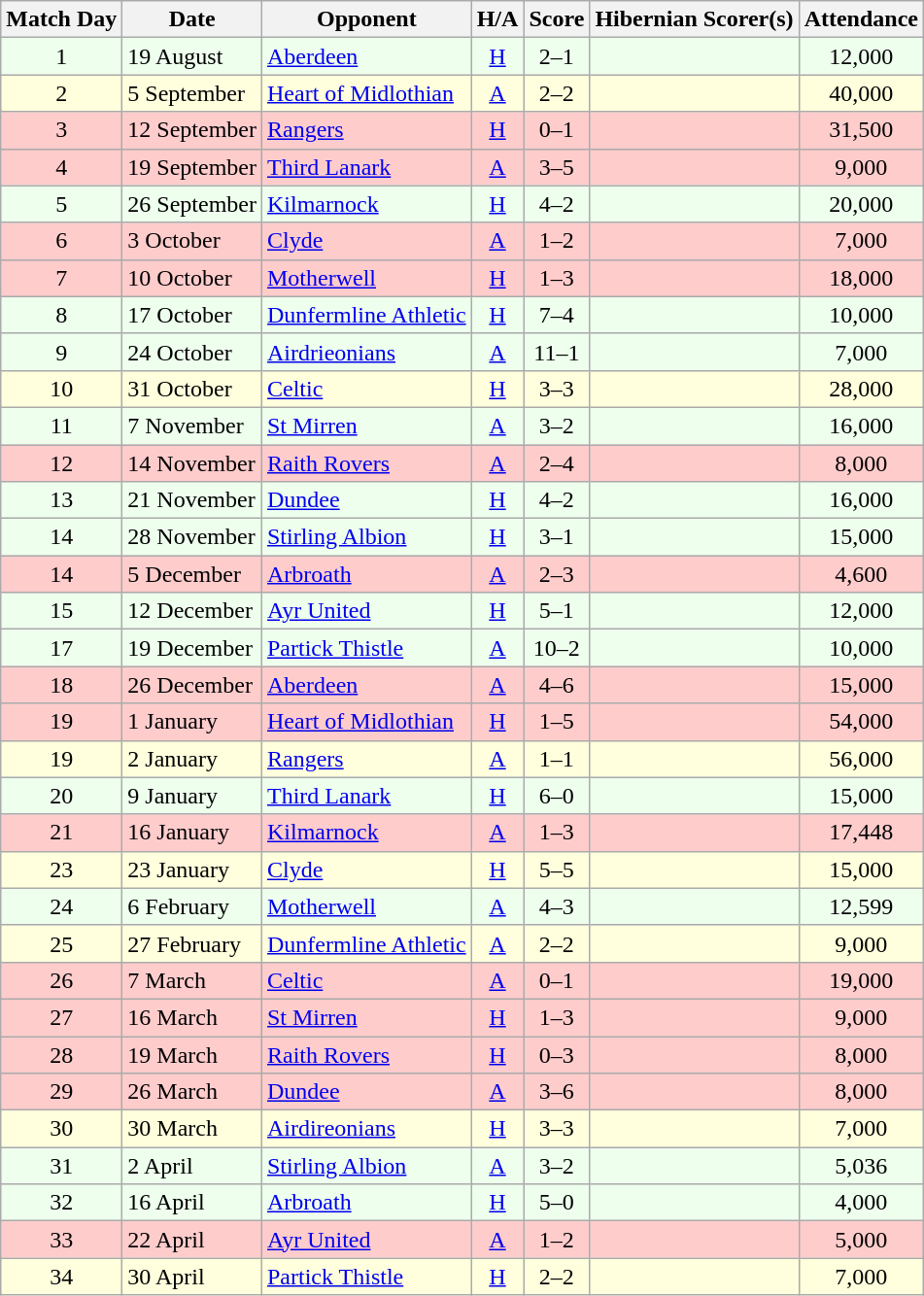<table class="wikitable" style="text-align:center">
<tr>
<th>Match Day</th>
<th>Date</th>
<th>Opponent</th>
<th>H/A</th>
<th>Score</th>
<th>Hibernian Scorer(s)</th>
<th>Attendance</th>
</tr>
<tr bgcolor=#EEFFEE>
<td>1</td>
<td align=left>19 August</td>
<td align=left><a href='#'>Aberdeen</a></td>
<td><a href='#'>H</a></td>
<td>2–1</td>
<td align=left></td>
<td>12,000</td>
</tr>
<tr bgcolor=#FFFFDD>
<td>2</td>
<td align=left>5 September</td>
<td align=left><a href='#'>Heart of Midlothian</a></td>
<td><a href='#'>A</a></td>
<td>2–2</td>
<td align=left></td>
<td>40,000</td>
</tr>
<tr bgcolor=#FFCCCC>
<td>3</td>
<td align=left>12 September</td>
<td align=left><a href='#'>Rangers</a></td>
<td><a href='#'>H</a></td>
<td>0–1</td>
<td align=left></td>
<td>31,500</td>
</tr>
<tr bgcolor=#FFCCCC>
<td>4</td>
<td align=left>19 September</td>
<td align=left><a href='#'>Third Lanark</a></td>
<td><a href='#'>A</a></td>
<td>3–5</td>
<td align=left></td>
<td>9,000</td>
</tr>
<tr bgcolor=#EEFFEE>
<td>5</td>
<td align=left>26 September</td>
<td align=left><a href='#'>Kilmarnock</a></td>
<td><a href='#'>H</a></td>
<td>4–2</td>
<td align=left></td>
<td>20,000</td>
</tr>
<tr bgcolor=#FFCCCC>
<td>6</td>
<td align=left>3 October</td>
<td align=left><a href='#'>Clyde</a></td>
<td><a href='#'>A</a></td>
<td>1–2</td>
<td align=left></td>
<td>7,000</td>
</tr>
<tr bgcolor=#FFCCCC>
<td>7</td>
<td align=left>10 October</td>
<td align=left><a href='#'>Motherwell</a></td>
<td><a href='#'>H</a></td>
<td>1–3</td>
<td align=left></td>
<td>18,000</td>
</tr>
<tr bgcolor=#EEFFEE>
<td>8</td>
<td align=left>17 October</td>
<td align=left><a href='#'>Dunfermline Athletic</a></td>
<td><a href='#'>H</a></td>
<td>7–4</td>
<td align=left></td>
<td>10,000</td>
</tr>
<tr bgcolor=#EEFFEE>
<td>9</td>
<td align=left>24 October</td>
<td align=left><a href='#'>Airdrieonians</a></td>
<td><a href='#'>A</a></td>
<td>11–1</td>
<td align=left></td>
<td>7,000</td>
</tr>
<tr bgcolor=#FFFFDD>
<td>10</td>
<td align=left>31 October</td>
<td align=left><a href='#'>Celtic</a></td>
<td><a href='#'>H</a></td>
<td>3–3</td>
<td align=left></td>
<td>28,000</td>
</tr>
<tr bgcolor=#EEFFEE>
<td>11</td>
<td align=left>7 November</td>
<td align=left><a href='#'>St Mirren</a></td>
<td><a href='#'>A</a></td>
<td>3–2</td>
<td align=left></td>
<td>16,000</td>
</tr>
<tr bgcolor=#FFCCCC>
<td>12</td>
<td align=left>14 November</td>
<td align=left><a href='#'>Raith Rovers</a></td>
<td><a href='#'>A</a></td>
<td>2–4</td>
<td align=left></td>
<td>8,000</td>
</tr>
<tr bgcolor=#EEFFEE>
<td>13</td>
<td align=left>21 November</td>
<td align=left><a href='#'>Dundee</a></td>
<td><a href='#'>H</a></td>
<td>4–2</td>
<td align=left></td>
<td>16,000</td>
</tr>
<tr bgcolor=#EEFFEE>
<td>14</td>
<td align=left>28 November</td>
<td align=left><a href='#'>Stirling Albion</a></td>
<td><a href='#'>H</a></td>
<td>3–1</td>
<td align=left></td>
<td>15,000</td>
</tr>
<tr bgcolor=#FFCCCC>
<td>14</td>
<td align=left>5 December</td>
<td align=left><a href='#'>Arbroath</a></td>
<td><a href='#'>A</a></td>
<td>2–3</td>
<td align=left></td>
<td>4,600</td>
</tr>
<tr bgcolor=#EEFFEE>
<td>15</td>
<td align=left>12 December</td>
<td align=left><a href='#'>Ayr United</a></td>
<td><a href='#'>H</a></td>
<td>5–1</td>
<td align=left></td>
<td>12,000</td>
</tr>
<tr bgcolor=#EEFFEE>
<td>17</td>
<td align=left>19 December</td>
<td align=left><a href='#'>Partick Thistle</a></td>
<td><a href='#'>A</a></td>
<td>10–2</td>
<td align=left></td>
<td>10,000</td>
</tr>
<tr bgcolor=#FFCCCC>
<td>18</td>
<td align=left>26 December</td>
<td align=left><a href='#'>Aberdeen</a></td>
<td><a href='#'>A</a></td>
<td>4–6</td>
<td align=left></td>
<td>15,000</td>
</tr>
<tr bgcolor=#FFCCCC>
<td>19</td>
<td align=left>1 January</td>
<td align=left><a href='#'>Heart of Midlothian</a></td>
<td><a href='#'>H</a></td>
<td>1–5</td>
<td align=left></td>
<td>54,000</td>
</tr>
<tr bgcolor=#FFFFDD>
<td>19</td>
<td align=left>2 January</td>
<td align=left><a href='#'>Rangers</a></td>
<td><a href='#'>A</a></td>
<td>1–1</td>
<td align=left></td>
<td>56,000</td>
</tr>
<tr bgcolor=#EEFFEE>
<td>20</td>
<td align=left>9 January</td>
<td align=left><a href='#'>Third Lanark</a></td>
<td><a href='#'>H</a></td>
<td>6–0</td>
<td align=left></td>
<td>15,000</td>
</tr>
<tr bgcolor=#FFCCCC>
<td>21</td>
<td align=left>16 January</td>
<td align=left><a href='#'>Kilmarnock</a></td>
<td><a href='#'>A</a></td>
<td>1–3</td>
<td align=left></td>
<td>17,448</td>
</tr>
<tr bgcolor=#FFFFDD>
<td>23</td>
<td align=left>23 January</td>
<td align=left><a href='#'>Clyde</a></td>
<td><a href='#'>H</a></td>
<td>5–5</td>
<td align=left></td>
<td>15,000</td>
</tr>
<tr bgcolor=#EEFFEE>
<td>24</td>
<td align=left>6 February</td>
<td align=left><a href='#'>Motherwell</a></td>
<td><a href='#'>A</a></td>
<td>4–3</td>
<td align=left></td>
<td>12,599</td>
</tr>
<tr bgcolor=#FFFFDD>
<td>25</td>
<td align=left>27 February</td>
<td align=left><a href='#'>Dunfermline Athletic</a></td>
<td><a href='#'>A</a></td>
<td>2–2</td>
<td align=left></td>
<td>9,000</td>
</tr>
<tr bgcolor=#FFCCCC>
<td>26</td>
<td align=left>7 March</td>
<td align=left><a href='#'>Celtic</a></td>
<td><a href='#'>A</a></td>
<td>0–1</td>
<td align=left></td>
<td>19,000</td>
</tr>
<tr bgcolor=#FFCCCC>
<td>27</td>
<td align=left>16 March</td>
<td align=left><a href='#'>St Mirren</a></td>
<td><a href='#'>H</a></td>
<td>1–3</td>
<td align=left></td>
<td>9,000</td>
</tr>
<tr bgcolor=#FFCCCC>
<td>28</td>
<td align=left>19 March</td>
<td align=left><a href='#'>Raith Rovers</a></td>
<td><a href='#'>H</a></td>
<td>0–3</td>
<td align=left></td>
<td>8,000</td>
</tr>
<tr bgcolor=#FFCCCC>
<td>29</td>
<td align=left>26 March</td>
<td align=left><a href='#'>Dundee</a></td>
<td><a href='#'>A</a></td>
<td>3–6</td>
<td align=left></td>
<td>8,000</td>
</tr>
<tr bgcolor=#FFFFDD>
<td>30</td>
<td align=left>30 March</td>
<td align=left><a href='#'>Airdireonians</a></td>
<td><a href='#'>H</a></td>
<td>3–3</td>
<td align=left></td>
<td>7,000</td>
</tr>
<tr bgcolor=#EEFFEE>
<td>31</td>
<td align=left>2 April</td>
<td align=left><a href='#'>Stirling Albion</a></td>
<td><a href='#'>A</a></td>
<td>3–2</td>
<td align=left></td>
<td>5,036</td>
</tr>
<tr bgcolor=#EEFFEE>
<td>32</td>
<td align=left>16 April</td>
<td align=left><a href='#'>Arbroath</a></td>
<td><a href='#'>H</a></td>
<td>5–0</td>
<td align=left></td>
<td>4,000</td>
</tr>
<tr bgcolor=#FFCCCC>
<td>33</td>
<td align=left>22 April</td>
<td align=left><a href='#'>Ayr United</a></td>
<td><a href='#'>A</a></td>
<td>1–2</td>
<td align=left></td>
<td>5,000</td>
</tr>
<tr bgcolor=#FFFFDD>
<td>34</td>
<td align=left>30 April</td>
<td align=left><a href='#'>Partick Thistle</a></td>
<td><a href='#'>H</a></td>
<td>2–2</td>
<td align=left></td>
<td>7,000</td>
</tr>
</table>
